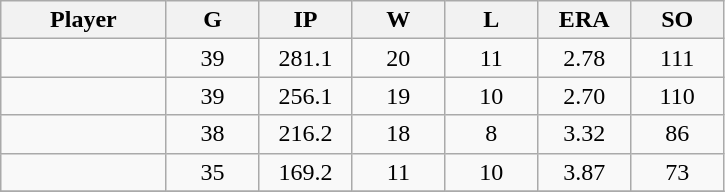<table class="wikitable sortable">
<tr>
<th bgcolor="#DDDDFF" width="16%">Player</th>
<th bgcolor="#DDDDFF" width="9%">G</th>
<th bgcolor="#DDDDFF" width="9%">IP</th>
<th bgcolor="#DDDDFF" width="9%">W</th>
<th bgcolor="#DDDDFF" width="9%">L</th>
<th bgcolor="#DDDDFF" width="9%">ERA</th>
<th bgcolor="#DDDDFF" width="9%">SO</th>
</tr>
<tr align="center">
<td></td>
<td>39</td>
<td>281.1</td>
<td>20</td>
<td>11</td>
<td>2.78</td>
<td>111</td>
</tr>
<tr align="center">
<td></td>
<td>39</td>
<td>256.1</td>
<td>19</td>
<td>10</td>
<td>2.70</td>
<td>110</td>
</tr>
<tr align="center">
<td></td>
<td>38</td>
<td>216.2</td>
<td>18</td>
<td>8</td>
<td>3.32</td>
<td>86</td>
</tr>
<tr align="center">
<td></td>
<td>35</td>
<td>169.2</td>
<td>11</td>
<td>10</td>
<td>3.87</td>
<td>73</td>
</tr>
<tr align="center">
</tr>
</table>
